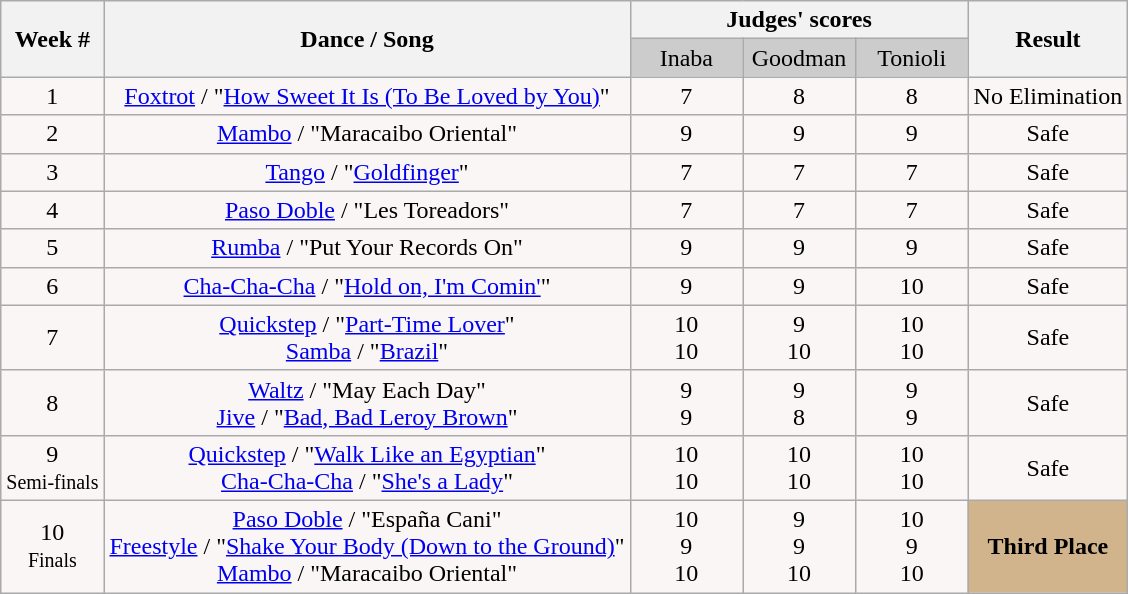<table class="wikitable collapsible collapsed">
<tr style="text-align:Center;">
<th rowspan="2">Week #</th>
<th rowspan="2">Dance / Song</th>
<th colspan="3">Judges' scores</th>
<th rowspan="2">Result</th>
</tr>
<tr style="text-align:center; background:#ccc;">
<td style="width:10%; ">Inaba</td>
<td style="width:10%; ">Goodman</td>
<td style="width:10%; ">Tonioli</td>
</tr>
<tr style="text-align: center; background:#faf6f6;">
<td>1</td>
<td><a href='#'>Foxtrot</a> / "<a href='#'>How Sweet It Is (To Be Loved by You)</a>"</td>
<td>7</td>
<td>8</td>
<td>8</td>
<td>No Elimination</td>
</tr>
<tr style="text-align: center; background:#faf6f6;">
<td>2</td>
<td><a href='#'>Mambo</a> / "Maracaibo Oriental"</td>
<td>9</td>
<td>9</td>
<td>9</td>
<td>Safe</td>
</tr>
<tr style="text-align: center; background:#faf6f6;">
<td>3</td>
<td><a href='#'>Tango</a> / "<a href='#'>Goldfinger</a>"</td>
<td>7</td>
<td>7</td>
<td>7</td>
<td>Safe</td>
</tr>
<tr style="text-align: center; background:#faf6f6;">
<td>4</td>
<td><a href='#'>Paso Doble</a> / "Les Toreadors"</td>
<td>7</td>
<td>7</td>
<td>7</td>
<td>Safe</td>
</tr>
<tr style="text-align: center; background:#faf6f6;">
<td>5</td>
<td><a href='#'>Rumba</a> / "Put Your Records On"</td>
<td>9</td>
<td>9</td>
<td>9</td>
<td>Safe</td>
</tr>
<tr style="text-align: center; background:#faf6f6;">
<td>6</td>
<td><a href='#'>Cha-Cha-Cha</a> / "<a href='#'>Hold on, I'm Comin'</a>"</td>
<td>9</td>
<td>9</td>
<td>10</td>
<td>Safe</td>
</tr>
<tr style="text-align: center; background:#faf6f6;">
<td>7</td>
<td><a href='#'>Quickstep</a> / "<a href='#'>Part-Time Lover</a>"<br><a href='#'>Samba</a> / "<a href='#'>Brazil</a>"</td>
<td>10<br>10</td>
<td>9 <br>10</td>
<td>10<br>10</td>
<td>Safe</td>
</tr>
<tr style="text-align: center; background:#faf6f6;">
<td>8</td>
<td><a href='#'>Waltz</a> / "May Each Day"<br><a href='#'>Jive</a> / "<a href='#'>Bad, Bad Leroy Brown</a>"</td>
<td>9<br>9</td>
<td>9<br>8</td>
<td>9<br>9</td>
<td>Safe</td>
</tr>
<tr style="text-align: center; background:#faf6f6;">
<td>9<br><small>Semi-finals</small></td>
<td><a href='#'>Quickstep</a> / "<a href='#'>Walk Like an Egyptian</a>"<br><a href='#'>Cha-Cha-Cha</a> / "<a href='#'>She's a Lady</a>"</td>
<td>10<br>10</td>
<td>10<br>10</td>
<td>10<br>10</td>
<td>Safe</td>
</tr>
<tr style="text-align: center; background:#faf6f6;">
<td>10<br><small>Finals</small></td>
<td><a href='#'>Paso Doble</a> / "España Cani"<br><a href='#'>Freestyle</a> / "<a href='#'>Shake Your Body (Down to the Ground)</a>"<br><a href='#'>Mambo</a> / "Maracaibo Oriental"</td>
<td>10<br>9<br>10</td>
<td>9<br>9<br>10</td>
<td>10<br>9<br>10</td>
<td style="text-align: center; background:tan"><strong>Third Place</strong></td>
</tr>
</table>
